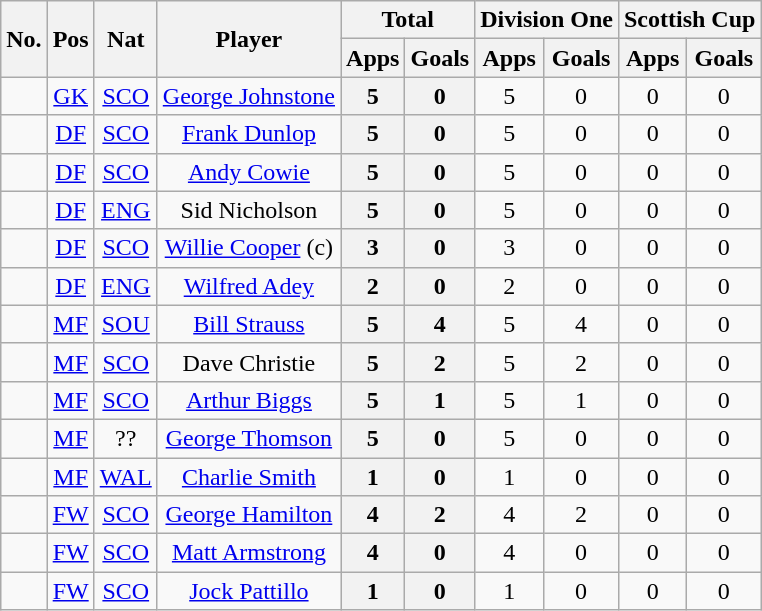<table class="wikitable sortable" style="text-align: center;">
<tr>
<th rowspan="2"><abbr>No.</abbr></th>
<th rowspan="2"><abbr>Pos</abbr></th>
<th rowspan="2"><abbr>Nat</abbr></th>
<th rowspan="2">Player</th>
<th colspan="2">Total</th>
<th colspan="2">Division One</th>
<th colspan="2">Scottish Cup</th>
</tr>
<tr>
<th>Apps</th>
<th>Goals</th>
<th>Apps</th>
<th>Goals</th>
<th>Apps</th>
<th>Goals</th>
</tr>
<tr>
<td></td>
<td><a href='#'>GK</a></td>
<td> <a href='#'>SCO</a></td>
<td><a href='#'>George Johnstone</a></td>
<th>5</th>
<th>0</th>
<td>5</td>
<td>0</td>
<td>0</td>
<td>0</td>
</tr>
<tr>
<td></td>
<td><a href='#'>DF</a></td>
<td> <a href='#'>SCO</a></td>
<td><a href='#'>Frank Dunlop</a></td>
<th>5</th>
<th>0</th>
<td>5</td>
<td>0</td>
<td>0</td>
<td>0</td>
</tr>
<tr>
<td></td>
<td><a href='#'>DF</a></td>
<td> <a href='#'>SCO</a></td>
<td><a href='#'>Andy Cowie</a></td>
<th>5</th>
<th>0</th>
<td>5</td>
<td>0</td>
<td>0</td>
<td>0</td>
</tr>
<tr>
<td></td>
<td><a href='#'>DF</a></td>
<td> <a href='#'>ENG</a></td>
<td>Sid Nicholson</td>
<th>5</th>
<th>0</th>
<td>5</td>
<td>0</td>
<td>0</td>
<td>0</td>
</tr>
<tr>
<td></td>
<td><a href='#'>DF</a></td>
<td> <a href='#'>SCO</a></td>
<td><a href='#'>Willie Cooper</a> (c)</td>
<th>3</th>
<th>0</th>
<td>3</td>
<td>0</td>
<td>0</td>
<td>0</td>
</tr>
<tr>
<td></td>
<td><a href='#'>DF</a></td>
<td> <a href='#'>ENG</a></td>
<td><a href='#'>Wilfred Adey</a></td>
<th>2</th>
<th>0</th>
<td>2</td>
<td>0</td>
<td>0</td>
<td>0</td>
</tr>
<tr>
<td></td>
<td><a href='#'>MF</a></td>
<td> <a href='#'>SOU</a></td>
<td><a href='#'>Bill Strauss</a></td>
<th>5</th>
<th>4</th>
<td>5</td>
<td>4</td>
<td>0</td>
<td>0</td>
</tr>
<tr>
<td></td>
<td><a href='#'>MF</a></td>
<td> <a href='#'>SCO</a></td>
<td>Dave Christie</td>
<th>5</th>
<th>2</th>
<td>5</td>
<td>2</td>
<td>0</td>
<td>0</td>
</tr>
<tr>
<td></td>
<td><a href='#'>MF</a></td>
<td> <a href='#'>SCO</a></td>
<td><a href='#'>Arthur Biggs</a></td>
<th>5</th>
<th>1</th>
<td>5</td>
<td>1</td>
<td>0</td>
<td>0</td>
</tr>
<tr>
<td></td>
<td><a href='#'>MF</a></td>
<td>??</td>
<td><a href='#'>George Thomson</a></td>
<th>5</th>
<th>0</th>
<td>5</td>
<td>0</td>
<td>0</td>
<td>0</td>
</tr>
<tr>
<td></td>
<td><a href='#'>MF</a></td>
<td> <a href='#'>WAL</a></td>
<td><a href='#'>Charlie Smith</a></td>
<th>1</th>
<th>0</th>
<td>1</td>
<td>0</td>
<td>0</td>
<td>0</td>
</tr>
<tr>
<td></td>
<td><a href='#'>FW</a></td>
<td> <a href='#'>SCO</a></td>
<td><a href='#'>George Hamilton</a></td>
<th>4</th>
<th>2</th>
<td>4</td>
<td>2</td>
<td>0</td>
<td>0</td>
</tr>
<tr>
<td></td>
<td><a href='#'>FW</a></td>
<td> <a href='#'>SCO</a></td>
<td><a href='#'>Matt Armstrong</a></td>
<th>4</th>
<th>0</th>
<td>4</td>
<td>0</td>
<td>0</td>
<td>0</td>
</tr>
<tr>
<td></td>
<td><a href='#'>FW</a></td>
<td> <a href='#'>SCO</a></td>
<td><a href='#'>Jock Pattillo</a></td>
<th>1</th>
<th>0</th>
<td>1</td>
<td>0</td>
<td>0</td>
<td>0</td>
</tr>
</table>
